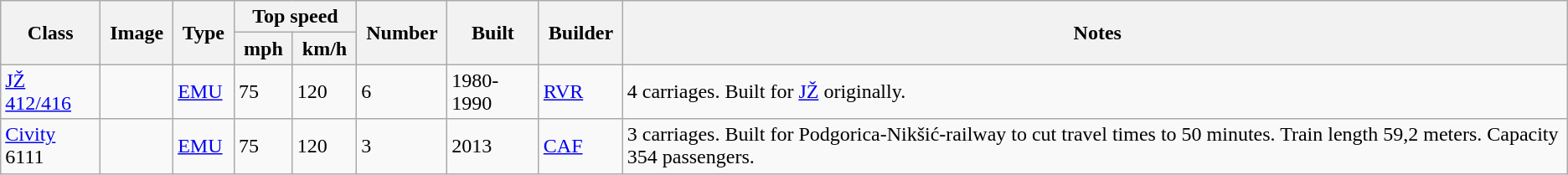<table class="wikitable">
<tr style="background:#f9f9f9;">
<th rowspan="2"> Class </th>
<th rowspan="2"> Image </th>
<th rowspan="2"> Type </th>
<th colspan="2"> Top speed </th>
<th rowspan="2"> Number </th>
<th rowspan="2"> Built </th>
<th rowspan="2"> Builder </th>
<th rowspan="2"> Notes</th>
</tr>
<tr style="background:#f9f9f9;">
<th> mph </th>
<th> km/h </th>
</tr>
<tr>
<td><a href='#'>JŽ 412/416</a></td>
<td></td>
<td><a href='#'>EMU</a></td>
<td>75</td>
<td>120</td>
<td>6</td>
<td>1980-1990</td>
<td><a href='#'>RVR</a></td>
<td>4 carriages. Built for <a href='#'>JŽ</a> originally.</td>
</tr>
<tr>
<td><a href='#'>Civity</a> 6111</td>
<td></td>
<td><a href='#'>EMU</a></td>
<td>75</td>
<td>120</td>
<td>3</td>
<td>2013</td>
<td><a href='#'>CAF</a></td>
<td>3 carriages. Built for Podgorica-Nikšić-railway to cut travel times to 50 minutes. Train length 59,2 meters. Capacity 354 passengers.</td>
</tr>
</table>
